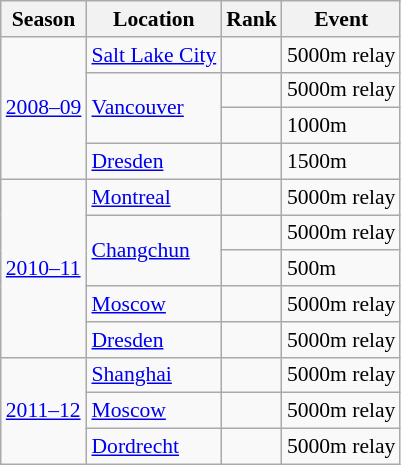<table class="wikitable sortable" style="font-size:90%" style="text-align:center">
<tr>
<th>Season</th>
<th>Location</th>
<th>Rank</th>
<th>Event</th>
</tr>
<tr>
<td rowspan=4><a href='#'>2008–09</a></td>
<td> <a href='#'>Salt Lake City</a></td>
<td></td>
<td>5000m relay</td>
</tr>
<tr>
<td rowspan=2> <a href='#'>Vancouver</a></td>
<td></td>
<td>5000m relay</td>
</tr>
<tr>
<td></td>
<td>1000m</td>
</tr>
<tr>
<td> <a href='#'>Dresden</a></td>
<td></td>
<td>1500m</td>
</tr>
<tr>
<td rowspan=5><a href='#'>2010–11</a></td>
<td> <a href='#'>Montreal</a></td>
<td></td>
<td>5000m relay</td>
</tr>
<tr>
<td rowspan=2> <a href='#'>Changchun</a></td>
<td></td>
<td>5000m relay</td>
</tr>
<tr>
<td></td>
<td>500m</td>
</tr>
<tr>
<td> <a href='#'>Moscow</a></td>
<td></td>
<td>5000m relay</td>
</tr>
<tr>
<td> <a href='#'>Dresden</a></td>
<td></td>
<td>5000m relay</td>
</tr>
<tr>
<td rowspan=3><a href='#'>2011–12</a></td>
<td> <a href='#'>Shanghai</a></td>
<td></td>
<td>5000m relay</td>
</tr>
<tr>
<td> <a href='#'>Moscow</a></td>
<td></td>
<td>5000m relay</td>
</tr>
<tr>
<td> <a href='#'>Dordrecht</a></td>
<td></td>
<td>5000m relay</td>
</tr>
</table>
